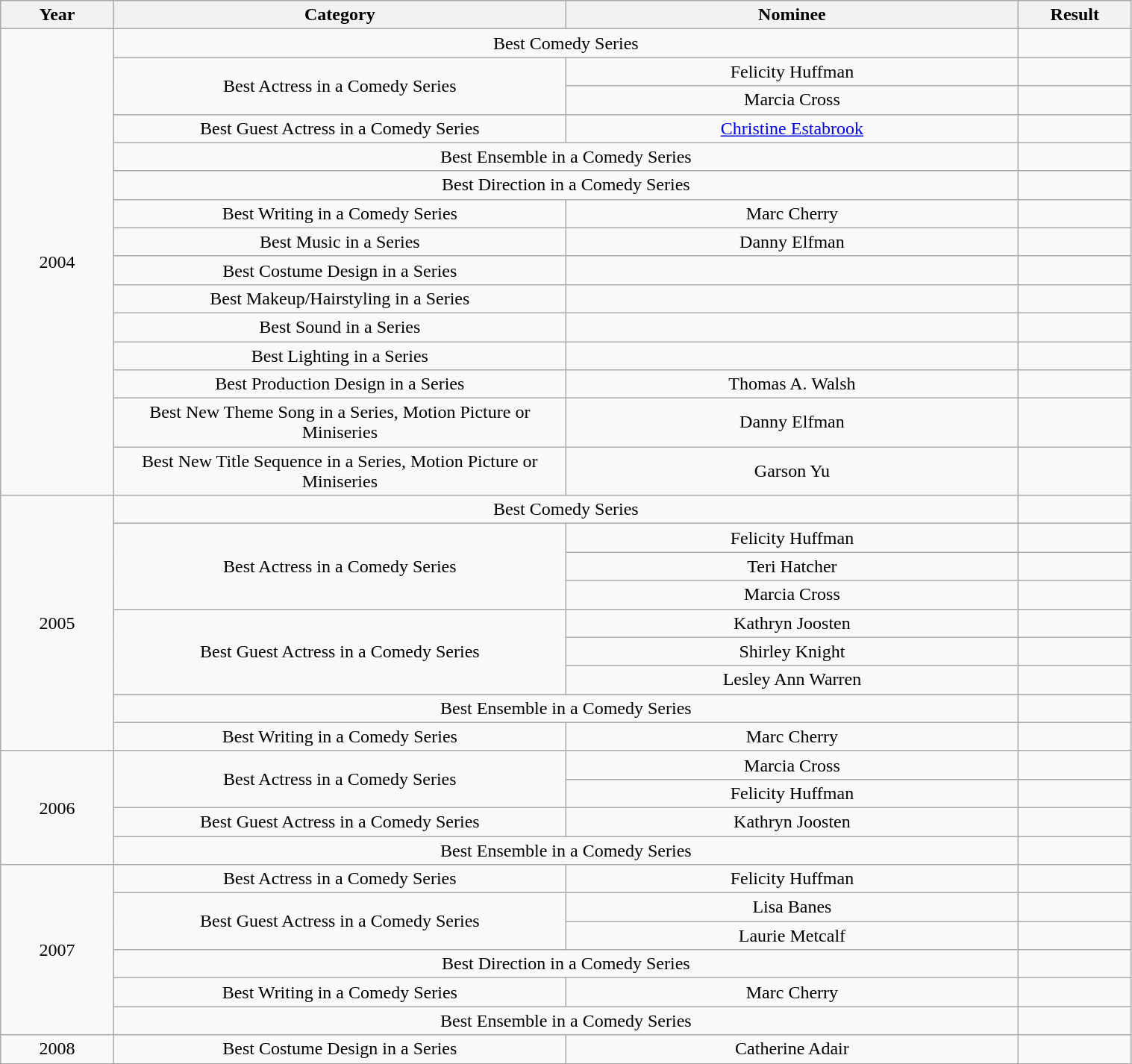<table class="wikitable" width="80%">
<tr>
<th width="10%">Year</th>
<th width="40%">Category</th>
<th width="40%">Nominee</th>
<th width="10%">Result</th>
</tr>
<tr>
<td rowspan="15" align="center">2004</td>
<td colspan="2" align="center">Best Comedy Series</td>
<td></td>
</tr>
<tr>
<td rowspan="2" align="center">Best Actress in a Comedy Series</td>
<td align="center">Felicity Huffman</td>
<td></td>
</tr>
<tr>
<td align="center">Marcia Cross</td>
<td></td>
</tr>
<tr>
<td align="center">Best Guest Actress in a Comedy Series</td>
<td align="center"><a href='#'>Christine Estabrook</a></td>
<td></td>
</tr>
<tr>
<td colspan="2" align="center">Best Ensemble in a Comedy Series</td>
<td></td>
</tr>
<tr>
<td colspan="2" align="center">Best Direction in a Comedy Series</td>
<td></td>
</tr>
<tr>
<td align="center">Best Writing in a Comedy Series</td>
<td align="center">Marc Cherry</td>
<td></td>
</tr>
<tr>
<td align="center">Best Music in a Series</td>
<td align="center">Danny Elfman<br></td>
<td></td>
</tr>
<tr>
<td align="center">Best Costume Design in a Series</td>
<td align="center"></td>
<td></td>
</tr>
<tr>
<td align="center">Best Makeup/Hairstyling in a Series</td>
<td align="center"></td>
<td></td>
</tr>
<tr>
<td align="center">Best Sound in a Series</td>
<td align="center"></td>
<td></td>
</tr>
<tr>
<td align="center">Best Lighting in a Series</td>
<td align="center"></td>
<td></td>
</tr>
<tr>
<td align="center">Best Production Design in a Series</td>
<td align="center">Thomas A. Walsh</td>
<td></td>
</tr>
<tr>
<td align="center">Best New Theme Song in a Series, Motion Picture or Miniseries</td>
<td align="center">Danny Elfman</td>
<td></td>
</tr>
<tr>
<td align="center">Best New Title Sequence in a Series, Motion Picture or Miniseries</td>
<td align="center">Garson Yu</td>
<td></td>
</tr>
<tr>
<td rowspan="9" align="center">2005</td>
<td colspan="2" align="center">Best Comedy Series</td>
<td></td>
</tr>
<tr>
<td rowspan="3" align="center">Best Actress in a Comedy Series</td>
<td align="center">Felicity Huffman</td>
<td></td>
</tr>
<tr>
<td align="center">Teri Hatcher</td>
<td></td>
</tr>
<tr>
<td align="center">Marcia Cross</td>
<td></td>
</tr>
<tr>
<td rowspan="3" align="center">Best Guest Actress in a Comedy Series</td>
<td align="center">Kathryn Joosten</td>
<td></td>
</tr>
<tr>
<td align="center">Shirley Knight</td>
<td></td>
</tr>
<tr>
<td align="center">Lesley Ann Warren</td>
<td></td>
</tr>
<tr>
<td colspan="2" align="center">Best Ensemble in a Comedy Series</td>
<td></td>
</tr>
<tr>
<td align="center">Best Writing in a Comedy Series</td>
<td align="center">Marc Cherry</td>
<td></td>
</tr>
<tr>
<td rowspan="4" align="center">2006</td>
<td rowspan="2" align="center">Best Actress in a Comedy Series</td>
<td align="center">Marcia Cross</td>
<td></td>
</tr>
<tr>
<td align="center">Felicity Huffman</td>
<td></td>
</tr>
<tr>
<td align="center">Best Guest Actress in a Comedy Series</td>
<td align="center">Kathryn Joosten</td>
<td></td>
</tr>
<tr>
<td colspan="2" align="center">Best Ensemble in a Comedy Series</td>
<td></td>
</tr>
<tr>
<td rowspan="6" align="center">2007</td>
<td align="center">Best Actress in a Comedy Series</td>
<td align="center">Felicity Huffman</td>
<td></td>
</tr>
<tr>
<td rowspan="2" align="center">Best Guest Actress in a Comedy Series</td>
<td align="center">Lisa Banes</td>
<td></td>
</tr>
<tr>
<td align="center">Laurie Metcalf</td>
<td></td>
</tr>
<tr>
<td colspan="2" align="center">Best Direction in a Comedy Series</td>
<td></td>
</tr>
<tr>
<td align="center">Best Writing in a Comedy Series</td>
<td align="center">Marc Cherry</td>
<td></td>
</tr>
<tr>
<td colspan="2" align="center">Best Ensemble in a Comedy Series</td>
<td></td>
</tr>
<tr>
<td align="center">2008</td>
<td align="center">Best Costume Design in a Series</td>
<td align="center">Catherine Adair</td>
<td></td>
</tr>
</table>
